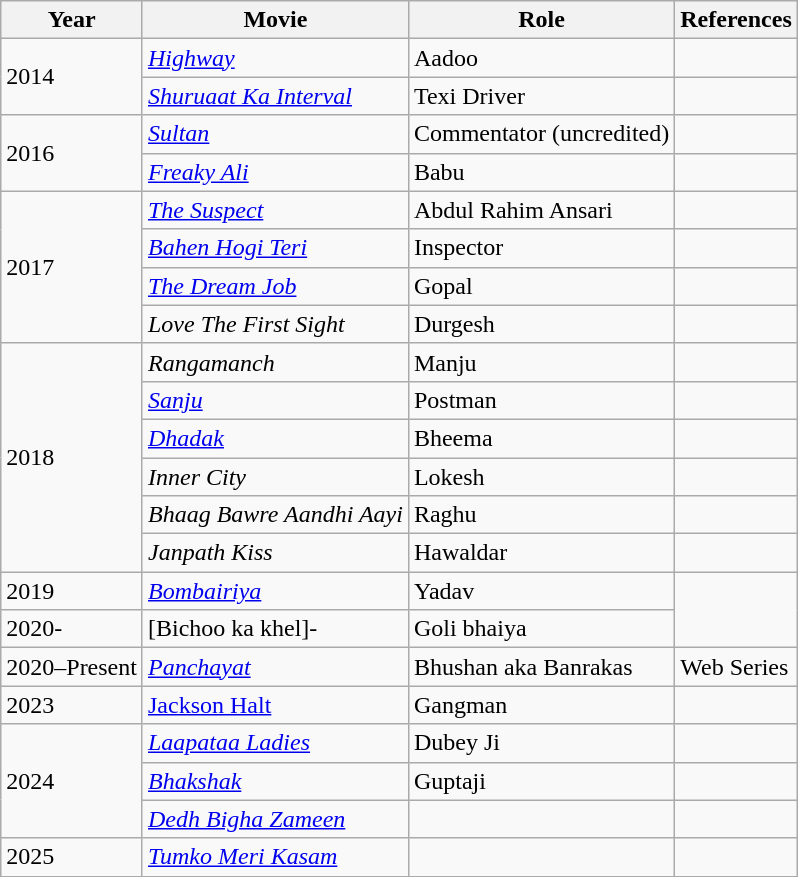<table class="wikitable">
<tr>
<th>Year</th>
<th>Movie</th>
<th>Role</th>
<th>References</th>
</tr>
<tr>
<td rowspan=2>2014</td>
<td><a href='#'><em>Highway</em></a></td>
<td>Aadoo</td>
<td></td>
</tr>
<tr>
<td><em><a href='#'>Shuruaat Ka Interval</a></em></td>
<td>Texi Driver</td>
<td></td>
</tr>
<tr>
<td rowspan=2>2016</td>
<td><a href='#'><em>Sultan</em></a></td>
<td>Commentator (uncredited)</td>
<td></td>
</tr>
<tr>
<td><em><a href='#'>Freaky Ali</a></em></td>
<td>Babu</td>
<td></td>
</tr>
<tr>
<td rowspan=4>2017</td>
<td><a href='#'><em>The Suspect</em></a></td>
<td>Abdul Rahim Ansari</td>
<td></td>
</tr>
<tr>
<td><a href='#'><em>Bahen Hogi Teri</em></a></td>
<td>Inspector</td>
<td></td>
</tr>
<tr>
<td><em><a href='#'>The Dream Job</a></em></td>
<td>Gopal</td>
<td></td>
</tr>
<tr>
<td><em>Love The First Sight</em></td>
<td>Durgesh</td>
<td></td>
</tr>
<tr>
<td rowspan=6>2018</td>
<td><em>Rangamanch</em></td>
<td>Manju</td>
<td></td>
</tr>
<tr>
<td><em><a href='#'>Sanju</a></em></td>
<td>Postman</td>
<td></td>
</tr>
<tr>
<td><em><a href='#'>Dhadak</a></em></td>
<td>Bheema</td>
<td></td>
</tr>
<tr>
<td><em>Inner City</em></td>
<td>Lokesh</td>
<td></td>
</tr>
<tr>
<td><em>Bhaag Bawre Aandhi Aayi</em></td>
<td>Raghu</td>
<td></td>
</tr>
<tr>
<td><em>Janpath Kiss</em></td>
<td>Hawaldar</td>
<td></td>
</tr>
<tr>
<td>2019</td>
<td><em><a href='#'>Bombairiya</a></em></td>
<td>Yadav</td>
</tr>
<tr>
<td>2020-</td>
<td>[Bichoo ka khel]-</td>
<td>Goli bhaiya</td>
</tr>
<tr>
<td>2020–Present</td>
<td><a href='#'><em>Panchayat</em></a></td>
<td>Bhushan aka Banrakas</td>
<td>Web Series</td>
</tr>
<tr>
<td>2023</td>
<td><a href='#'>Jackson Halt</a></td>
<td>Gangman</td>
</tr>
<tr>
<td rowspan=3>2024</td>
<td><em><a href='#'>Laapataa Ladies</a></em></td>
<td>Dubey Ji</td>
<td></td>
</tr>
<tr>
<td><em><a href='#'>Bhakshak</a></em></td>
<td>Guptaji</td>
<td></td>
</tr>
<tr>
<td><em><a href='#'>Dedh Bigha Zameen</a></em></td>
<td></td>
<td></td>
</tr>
<tr>
<td>2025</td>
<td><em><a href='#'>Tumko Meri Kasam</a></em></td>
<td></td>
<td></td>
</tr>
</table>
